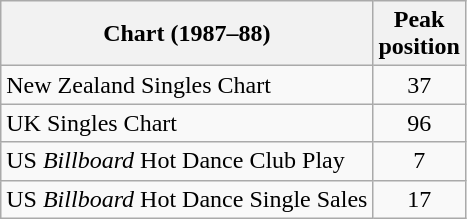<table class="wikitable sortable">
<tr>
<th>Chart (1987–88)</th>
<th>Peak<br>position</th>
</tr>
<tr>
<td align="left">New Zealand Singles Chart</td>
<td style="text-align:center;">37</td>
</tr>
<tr>
<td align="left">UK Singles Chart</td>
<td style="text-align:center;">96</td>
</tr>
<tr>
<td align="left">US <em>Billboard</em> Hot Dance Club Play</td>
<td style="text-align:center;">7</td>
</tr>
<tr>
<td align="left">US <em>Billboard</em> Hot Dance Single Sales</td>
<td style="text-align:center;">17</td>
</tr>
</table>
